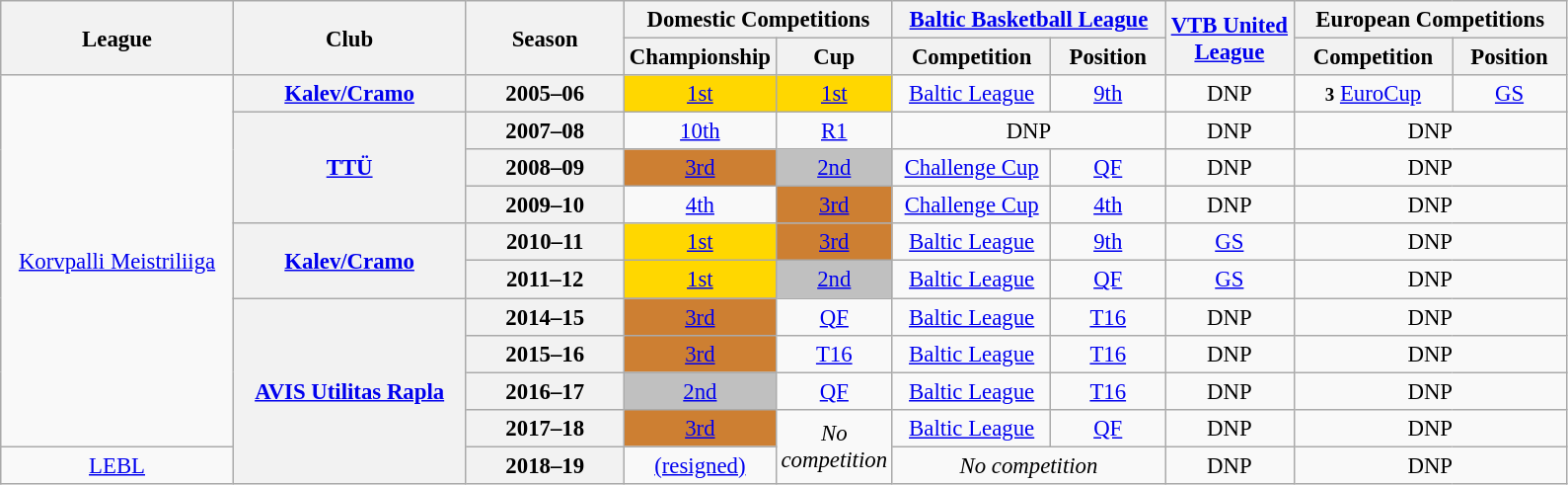<table class="wikitable" style="text-align:center; font-size:95%">
<tr>
<th width="150" rowspan=2>League</th>
<th width="150" rowspan=2>Club</th>
<th width="100" rowspan=2>Season</th>
<th colspan=2>Domestic Competitions</th>
<th colspan=2><a href='#'>Baltic Basketball League</a></th>
<th width="80" rowspan=2><a href='#'>VTB United League</a></th>
<th colspan=2>European Competitions</th>
</tr>
<tr>
<th width="70">Championship</th>
<th width="70">Cup</th>
<th width="100">Competition</th>
<th width="70">Position</th>
<th width="100">Competition</th>
<th width="70">Position</th>
</tr>
<tr>
<td rowspan=10><a href='#'>Korvpalli Meistriliiga</a></td>
<th><a href='#'>Kalev/Cramo</a></th>
<th>2005–06</th>
<td style="background:gold"><a href='#'>1st</a></td>
<td style="background:gold"><a href='#'>1st</a></td>
<td><a href='#'>Baltic League</a></td>
<td><a href='#'>9th</a></td>
<td>DNP</td>
<td><small><strong>3</strong></small> <a href='#'>EuroCup</a></td>
<td><a href='#'>GS</a></td>
</tr>
<tr>
<th rowspan=3><a href='#'>TTÜ</a></th>
<th>2007–08</th>
<td><a href='#'>10th</a></td>
<td><a href='#'>R1</a></td>
<td colspan=2>DNP</td>
<td>DNP</td>
<td colspan=2>DNP</td>
</tr>
<tr>
<th>2008–09</th>
<td style="background:#CD7F32"><a href='#'>3rd</a></td>
<td style="background:silver"><a href='#'>2nd</a></td>
<td><a href='#'>Challenge Cup</a></td>
<td><a href='#'>QF</a></td>
<td>DNP</td>
<td colspan=2>DNP</td>
</tr>
<tr>
<th>2009–10</th>
<td><a href='#'>4th</a></td>
<td style="background:#CD7F32"><a href='#'>3rd</a></td>
<td><a href='#'>Challenge Cup</a></td>
<td><a href='#'>4th</a></td>
<td>DNP</td>
<td colspan=2>DNP</td>
</tr>
<tr>
<th rowspan=2><a href='#'>Kalev/Cramo</a></th>
<th>2010–11</th>
<td style="background:gold"><a href='#'>1st</a></td>
<td style="background:#CD7F32"><a href='#'>3rd</a></td>
<td><a href='#'>Baltic League</a></td>
<td><a href='#'>9th</a></td>
<td><a href='#'>GS</a></td>
<td colspan=2>DNP</td>
</tr>
<tr>
<th>2011–12</th>
<td style="background:gold"><a href='#'>1st</a></td>
<td style="background:silver"><a href='#'>2nd</a></td>
<td><a href='#'>Baltic League</a></td>
<td><a href='#'>QF</a></td>
<td><a href='#'>GS</a></td>
<td colspan=2>DNP</td>
</tr>
<tr>
<th rowspan=5><a href='#'>AVIS Utilitas Rapla</a></th>
<th>2014–15</th>
<td style="background:#CD7F32"><a href='#'>3rd</a></td>
<td><a href='#'>QF</a></td>
<td><a href='#'>Baltic League</a></td>
<td><a href='#'>T16</a></td>
<td>DNP</td>
<td colspan=2>DNP</td>
</tr>
<tr>
<th>2015–16</th>
<td style="background:#CD7F32"><a href='#'>3rd</a></td>
<td><a href='#'>T16</a></td>
<td><a href='#'>Baltic League</a></td>
<td><a href='#'>T16</a></td>
<td>DNP</td>
<td colspan=2>DNP</td>
</tr>
<tr>
<th>2016–17</th>
<td style="background:silver"><a href='#'>2nd</a></td>
<td><a href='#'>QF</a></td>
<td><a href='#'>Baltic League</a></td>
<td><a href='#'>T16</a></td>
<td>DNP</td>
<td colspan=2>DNP</td>
</tr>
<tr>
<th>2017–18</th>
<td style="background:#CD7F32"><a href='#'>3rd</a></td>
<td rowspan=2><em>No competition</em></td>
<td><a href='#'>Baltic League</a></td>
<td><a href='#'>QF</a></td>
<td>DNP</td>
<td colspan=2>DNP</td>
</tr>
<tr>
<td><a href='#'>LEBL</a></td>
<th>2018–19</th>
<td><a href='#'>(resigned)</a></td>
<td colspan=2><em>No competition</em></td>
<td>DNP</td>
<td colspan=2>DNP</td>
</tr>
</table>
